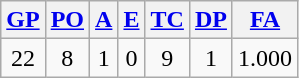<table class="wikitable">
<tr>
<th><a href='#'>GP</a></th>
<th><a href='#'>PO</a></th>
<th><a href='#'>A</a></th>
<th><a href='#'>E</a></th>
<th><a href='#'>TC</a></th>
<th><a href='#'>DP</a></th>
<th><a href='#'>FA</a></th>
</tr>
<tr align=center>
<td>22</td>
<td>8</td>
<td>1</td>
<td>0</td>
<td>9</td>
<td>1</td>
<td>1.000</td>
</tr>
</table>
